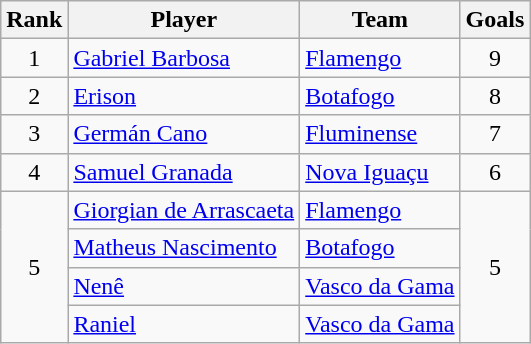<table class="wikitable">
<tr>
<th>Rank</th>
<th>Player</th>
<th>Team</th>
<th>Goals</th>
</tr>
<tr>
<td align=center>1</td>
<td> <a href='#'>Gabriel Barbosa</a></td>
<td><a href='#'>Flamengo</a></td>
<td align=center>9</td>
</tr>
<tr>
<td align=center>2</td>
<td> <a href='#'>Erison</a></td>
<td><a href='#'>Botafogo</a></td>
<td align=center>8</td>
</tr>
<tr>
<td align=center>3</td>
<td> <a href='#'>Germán Cano</a></td>
<td><a href='#'>Fluminense</a></td>
<td align=center>7</td>
</tr>
<tr>
<td align=center>4</td>
<td> <a href='#'>Samuel Granada</a></td>
<td><a href='#'>Nova Iguaçu</a></td>
<td align=center>6</td>
</tr>
<tr>
<td rowspan=4 align=center>5</td>
<td> <a href='#'>Giorgian de Arrascaeta</a></td>
<td><a href='#'>Flamengo</a></td>
<td rowspan=4 align=center>5</td>
</tr>
<tr>
<td> <a href='#'>Matheus Nascimento</a></td>
<td><a href='#'>Botafogo</a></td>
</tr>
<tr>
<td> <a href='#'>Nenê</a></td>
<td><a href='#'>Vasco da Gama</a></td>
</tr>
<tr>
<td> <a href='#'>Raniel</a></td>
<td><a href='#'>Vasco da Gama</a></td>
</tr>
</table>
